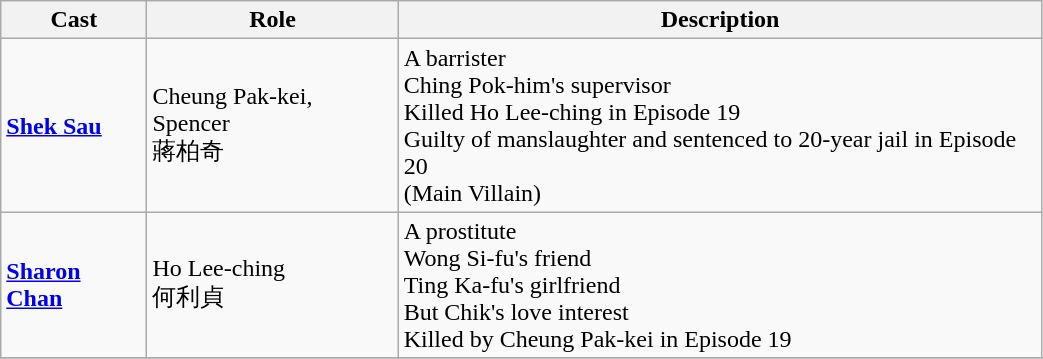<table class="wikitable" width="55%">
<tr>
<th>Cast</th>
<th>Role</th>
<th>Description</th>
</tr>
<tr>
<td><strong><a href='#'>Shek Sau</a></strong></td>
<td>Cheung Pak-kei, Spencer<br>蔣柏奇</td>
<td>A barrister<br>Ching Pok-him's supervisor<br>Killed Ho Lee-ching in Episode 19<br>Guilty of manslaughter and sentenced to 20-year jail in Episode 20<br>(Main Villain)</td>
</tr>
<tr>
<td><strong><a href='#'>Sharon Chan</a></strong></td>
<td>Ho Lee-ching<br>何利貞</td>
<td>A prostitute<br>Wong Si-fu's friend<br>Ting Ka-fu's girlfriend<br>But Chik's love interest<br>Killed by Cheung Pak-kei in Episode 19</td>
</tr>
<tr>
</tr>
</table>
